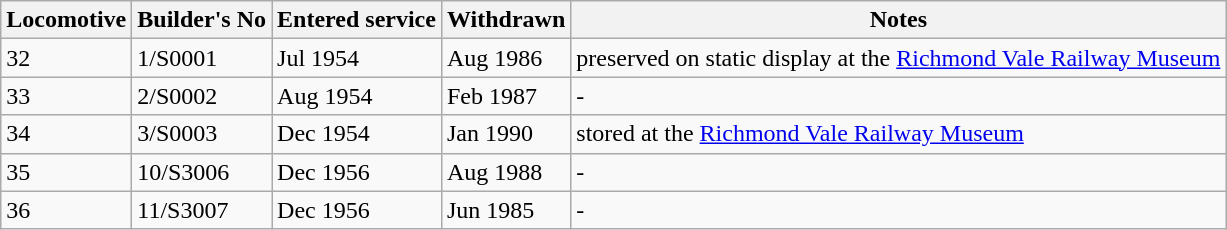<table class="wikitable">
<tr>
<th>Locomotive</th>
<th>Builder's No</th>
<th>Entered service</th>
<th>Withdrawn</th>
<th>Notes</th>
</tr>
<tr>
<td>32</td>
<td>1/S0001</td>
<td>Jul 1954</td>
<td>Aug 1986</td>
<td>preserved on static display at the <a href='#'>Richmond Vale Railway Museum</a></td>
</tr>
<tr>
<td>33</td>
<td>2/S0002</td>
<td>Aug 1954</td>
<td>Feb 1987</td>
<td>-</td>
</tr>
<tr>
<td>34</td>
<td>3/S0003</td>
<td>Dec 1954</td>
<td>Jan 1990</td>
<td>stored at the <a href='#'>Richmond Vale Railway Museum</a></td>
</tr>
<tr>
<td>35</td>
<td>10/S3006</td>
<td>Dec 1956</td>
<td>Aug 1988</td>
<td>-</td>
</tr>
<tr>
<td>36</td>
<td>11/S3007</td>
<td>Dec 1956</td>
<td>Jun 1985</td>
<td>-</td>
</tr>
</table>
